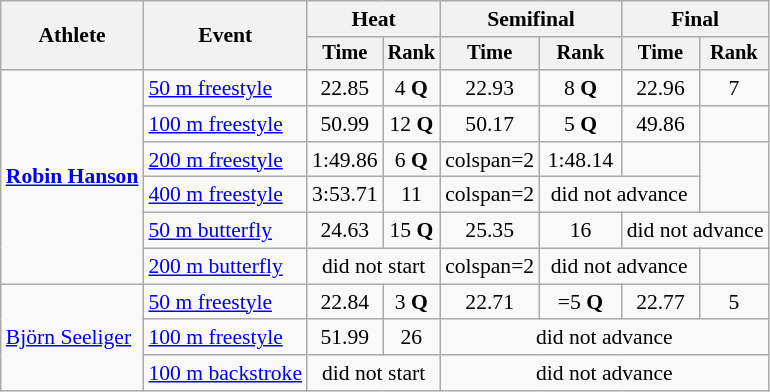<table class=wikitable style=font-size:90%>
<tr>
<th rowspan=2>Athlete</th>
<th rowspan=2>Event</th>
<th colspan=2>Heat</th>
<th colspan=2>Semifinal</th>
<th colspan=2>Final</th>
</tr>
<tr style=font-size:95%>
<th>Time</th>
<th>Rank</th>
<th>Time</th>
<th>Rank</th>
<th>Time</th>
<th>Rank</th>
</tr>
<tr align=center>
<td align=left rowspan=6><strong><a href='#'>Robin Hanson</a></strong></td>
<td align=left><a href='#'>50 m freestyle</a></td>
<td>22.85</td>
<td>4 <strong>Q</strong></td>
<td>22.93</td>
<td>8 <strong>Q</strong></td>
<td>22.96</td>
<td>7</td>
</tr>
<tr align=center>
<td align=left><a href='#'>100 m freestyle</a></td>
<td>50.99</td>
<td>12 <strong>Q</strong></td>
<td>50.17</td>
<td>5 <strong>Q</strong></td>
<td>49.86</td>
<td></td>
</tr>
<tr align=center>
<td align=left><a href='#'>200 m freestyle</a></td>
<td>1:49.86</td>
<td>6 <strong>Q</strong></td>
<td>colspan=2 </td>
<td>1:48.14</td>
<td></td>
</tr>
<tr align=center>
<td align=left><a href='#'>400 m freestyle</a></td>
<td>3:53.71</td>
<td>11</td>
<td>colspan=2 </td>
<td colspan=2>did not advance</td>
</tr>
<tr align=center>
<td align=left><a href='#'>50 m butterfly</a></td>
<td>24.63</td>
<td>15 <strong>Q</strong></td>
<td>25.35</td>
<td>16</td>
<td colspan=2>did not advance</td>
</tr>
<tr align=center>
<td align=left><a href='#'>200 m butterfly</a></td>
<td colspan=2>did not start</td>
<td>colspan=2 </td>
<td colspan=2>did not advance</td>
</tr>
<tr align=center>
<td align=left rowspan=3><a href='#'>Björn Seeliger</a></td>
<td align=left><a href='#'>50 m freestyle</a></td>
<td>22.84</td>
<td>3 <strong>Q</strong></td>
<td>22.71</td>
<td>=5 <strong>Q</strong></td>
<td>22.77</td>
<td>5</td>
</tr>
<tr align=center>
<td align=left><a href='#'>100 m freestyle</a></td>
<td>51.99</td>
<td>26</td>
<td colspan=4>did not advance</td>
</tr>
<tr align=center>
<td align=left><a href='#'>100 m backstroke</a></td>
<td colspan=2>did not start</td>
<td colspan=4>did not advance</td>
</tr>
</table>
